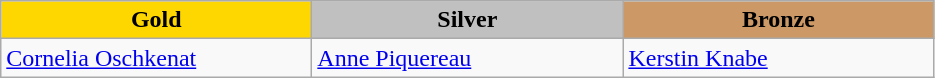<table class="wikitable" style="text-align:left">
<tr align="center">
<td width=200 bgcolor=gold><strong>Gold</strong></td>
<td width=200 bgcolor=silver><strong>Silver</strong></td>
<td width=200 bgcolor=CC9966><strong>Bronze</strong></td>
</tr>
<tr>
<td><a href='#'>Cornelia Oschkenat</a><br><em></em></td>
<td><a href='#'>Anne Piquereau</a><br><em></em></td>
<td><a href='#'>Kerstin Knabe</a><br><em></em></td>
</tr>
</table>
